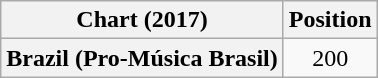<table class="wikitable plainrowheaders" style="text-align:center">
<tr>
<th scope="col">Chart (2017)</th>
<th scope="col">Position</th>
</tr>
<tr>
<th scope="row">Brazil (Pro-Música Brasil)</th>
<td>200</td>
</tr>
</table>
